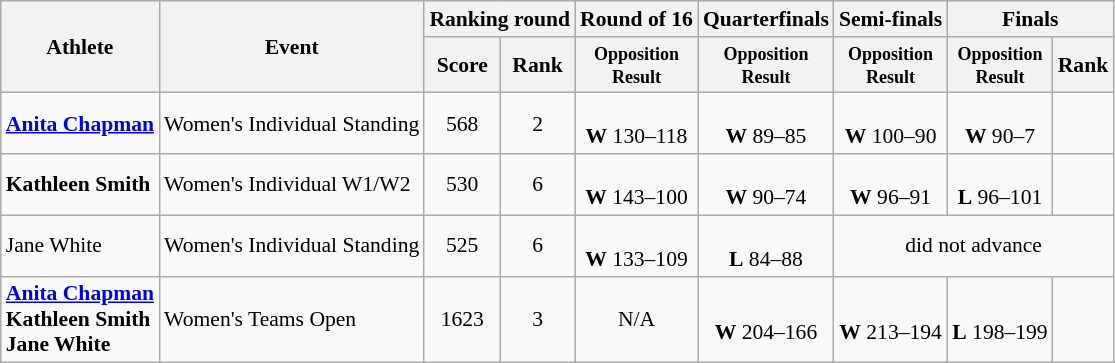<table class=wikitable style="font-size:90%">
<tr>
<th rowspan="2">Athlete</th>
<th rowspan="2">Event</th>
<th colspan="2">Ranking round</th>
<th>Round of 16</th>
<th>Quarterfinals</th>
<th>Semi-finals</th>
<th colspan="2">Finals</th>
</tr>
<tr>
<th>Score</th>
<th>Rank</th>
<th style="line-height:1em"><small>Opposition<br>Result</small></th>
<th style="line-height:1em"><small>Opposition<br>Result</small></th>
<th style="line-height:1em"><small>Opposition<br>Result</small></th>
<th style="line-height:1em"><small>Opposition<br>Result</small></th>
<th>Rank</th>
</tr>
<tr>
<td><strong><a href='#'>Anita Chapman</a></strong></td>
<td>Women's Individual Standing</td>
<td align="center">568</td>
<td align="center">2</td>
<td align="center"><br> <strong>W</strong> 130–118</td>
<td align="center"><br> <strong>W</strong> 89–85</td>
<td align="center"><br> <strong>W</strong> 100–90</td>
<td align="center"><br> <strong>W</strong> 90–7</td>
<td align="center"></td>
</tr>
<tr>
<td><strong>Kathleen Smith</strong></td>
<td>Women's Individual W1/W2</td>
<td align="center">530</td>
<td align="center">6</td>
<td align="center"><br> <strong>W</strong> 143–100</td>
<td align="center"><br> <strong>W</strong> 90–74</td>
<td align="center"><br> <strong>W</strong> 96–91</td>
<td align="center"><br> <strong>L</strong> 96–101</td>
<td align="center"></td>
</tr>
<tr>
<td>Jane White</td>
<td>Women's Individual Standing</td>
<td align="center">525</td>
<td align="center">6</td>
<td align="center"><br> <strong>W</strong> 133–109</td>
<td align="center"><br> <strong>L</strong> 84–88</td>
<td align="center" colspan="3">did not advance</td>
</tr>
<tr>
<td><strong><a href='#'>Anita Chapman</a><br>Kathleen Smith<br>Jane White</strong></td>
<td>Women's Teams Open</td>
<td align="center">1623</td>
<td align="center">3</td>
<td align="center">N/A</td>
<td align="center"><br> <strong>W</strong> 204–166</td>
<td align="center"><br> <strong>W</strong> 213–194</td>
<td align="center"><br> <strong>L</strong> 198–199</td>
<td align="center"></td>
</tr>
</table>
